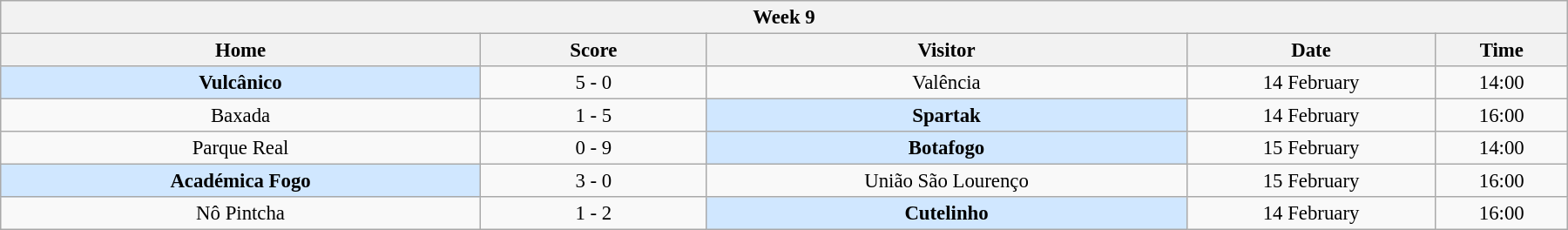<table class="wikitable" style="margin:1em auto; font-size:95%; text-align: center; width: 95%;">
<tr>
<th colspan="12"  style="with:100%;">Week 9</th>
</tr>
<tr>
<th style="width:200px;">Home</th>
<th width="90">Score</th>
<th style="width:200px;">Visitor</th>
<th style="width:100px;">Date</th>
<th style="width:50px;">Time</th>
</tr>
<tr>
<td bgcolor=#D0E7FF><strong>Vulcânico</strong></td>
<td>5 - 0</td>
<td>Valência</td>
<td>14 February</td>
<td>14:00</td>
</tr>
<tr>
<td>Baxada</td>
<td>1 - 5</td>
<td bgcolor=#D0E7FF><strong>Spartak</strong></td>
<td>14 February</td>
<td>16:00</td>
</tr>
<tr>
<td>Parque Real</td>
<td>0 - 9</td>
<td bgcolor=#D0E7FF><strong>Botafogo</strong></td>
<td>15 February</td>
<td>14:00</td>
</tr>
<tr>
<td bgcolor=#D0E7FF><strong>Académica Fogo</strong></td>
<td>3 - 0</td>
<td>União São Lourenço</td>
<td>15 February</td>
<td>16:00</td>
</tr>
<tr>
<td>Nô Pintcha</td>
<td>1 - 2</td>
<td bgcolor=#D0E7FF><strong>Cutelinho</strong></td>
<td>14 February</td>
<td>16:00</td>
</tr>
</table>
